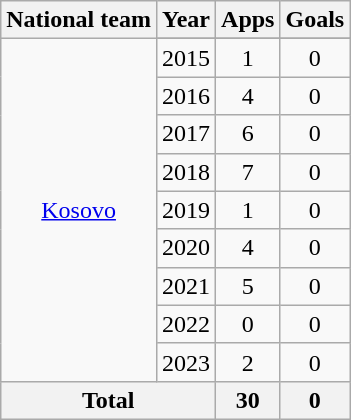<table class="wikitable" style="text-align:center">
<tr>
<th>National team</th>
<th>Year</th>
<th>Apps</th>
<th>Goals</th>
</tr>
<tr>
<td rowspan="10"><a href='#'>Kosovo</a></td>
</tr>
<tr>
<td>2015</td>
<td>1</td>
<td>0</td>
</tr>
<tr>
<td>2016</td>
<td>4</td>
<td>0</td>
</tr>
<tr>
<td>2017</td>
<td>6</td>
<td>0</td>
</tr>
<tr>
<td>2018</td>
<td>7</td>
<td>0</td>
</tr>
<tr>
<td>2019</td>
<td>1</td>
<td>0</td>
</tr>
<tr>
<td>2020</td>
<td>4</td>
<td>0</td>
</tr>
<tr>
<td>2021</td>
<td>5</td>
<td>0</td>
</tr>
<tr>
<td>2022</td>
<td>0</td>
<td>0</td>
</tr>
<tr>
<td>2023</td>
<td>2</td>
<td>0</td>
</tr>
<tr>
<th colspan="2">Total</th>
<th>30</th>
<th>0</th>
</tr>
</table>
